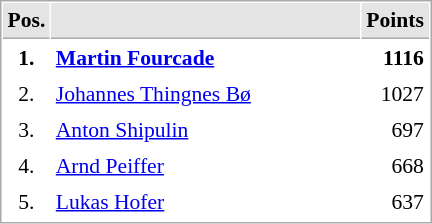<table cellspacing="1" cellpadding="3" style="border:1px solid #AAAAAA;font-size:90%">
<tr bgcolor="#E4E4E4">
<th style="border-bottom:1px solid #AAAAAA" width=10>Pos.</th>
<th style="border-bottom:1px solid #AAAAAA" width=200></th>
<th style="border-bottom:1px solid #AAAAAA" width=20>Points</th>
</tr>
<tr>
<td align="center"><strong>1.</strong></td>
<td> <strong><a href='#'>Martin Fourcade</a></strong></td>
<td align="right"><strong>1116</strong></td>
</tr>
<tr>
<td align="center">2.</td>
<td> <a href='#'>Johannes Thingnes Bø</a></td>
<td align="right">1027</td>
</tr>
<tr>
<td align="center">3.</td>
<td> <a href='#'>Anton Shipulin</a></td>
<td align="right">697</td>
</tr>
<tr>
<td align="center">4.</td>
<td> <a href='#'>Arnd Peiffer</a></td>
<td align="right">668</td>
</tr>
<tr>
<td align="center">5.</td>
<td> <a href='#'>Lukas Hofer</a></td>
<td align="right">637</td>
</tr>
<tr>
</tr>
</table>
